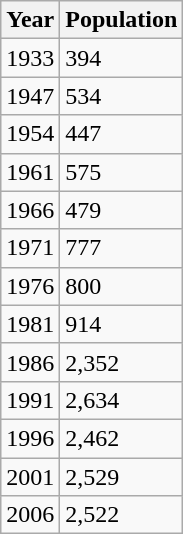<table class="wikitable">
<tr>
<th>Year</th>
<th>Population</th>
</tr>
<tr>
<td>1933</td>
<td>394</td>
</tr>
<tr>
<td>1947</td>
<td>534</td>
</tr>
<tr>
<td>1954</td>
<td>447</td>
</tr>
<tr>
<td>1961</td>
<td>575</td>
</tr>
<tr>
<td>1966</td>
<td>479</td>
</tr>
<tr>
<td>1971</td>
<td>777</td>
</tr>
<tr>
<td>1976</td>
<td>800</td>
</tr>
<tr>
<td>1981</td>
<td>914</td>
</tr>
<tr>
<td>1986</td>
<td>2,352</td>
</tr>
<tr>
<td>1991</td>
<td>2,634</td>
</tr>
<tr>
<td>1996</td>
<td>2,462</td>
</tr>
<tr>
<td>2001</td>
<td>2,529</td>
</tr>
<tr>
<td>2006</td>
<td>2,522</td>
</tr>
</table>
